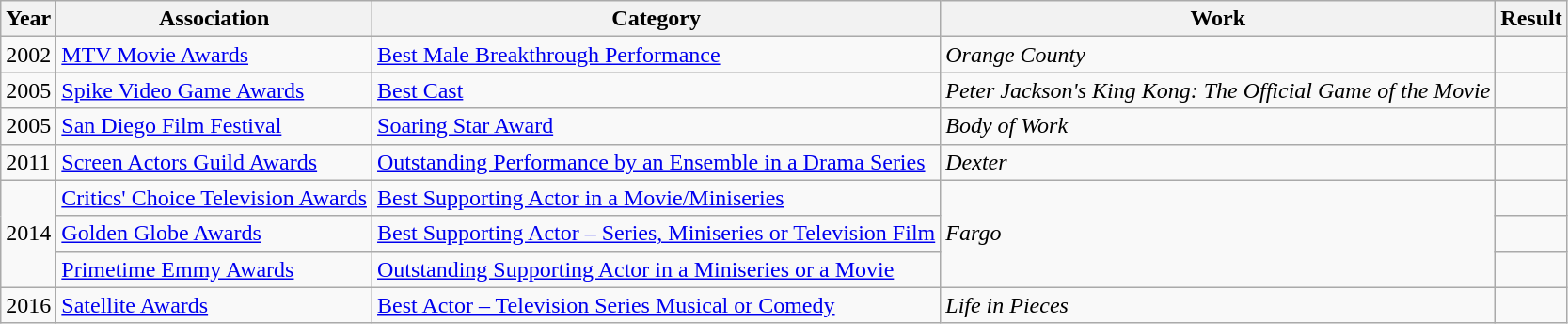<table class="wikitable">
<tr>
<th>Year</th>
<th>Association</th>
<th>Category</th>
<th>Work</th>
<th>Result</th>
</tr>
<tr>
<td>2002</td>
<td><a href='#'>MTV Movie Awards</a></td>
<td><a href='#'>Best Male Breakthrough Performance</a></td>
<td><em>Orange County</em></td>
<td></td>
</tr>
<tr>
<td>2005</td>
<td><a href='#'>Spike Video Game Awards</a></td>
<td><a href='#'>Best Cast</a></td>
<td><em>Peter Jackson's King Kong: The Official Game of the Movie</em></td>
<td></td>
</tr>
<tr>
<td>2005</td>
<td><a href='#'>San Diego Film Festival</a></td>
<td><a href='#'>Soaring Star Award</a></td>
<td><em>Body of Work</em></td>
<td></td>
</tr>
<tr>
<td>2011</td>
<td><a href='#'>Screen Actors Guild Awards</a></td>
<td><a href='#'>Outstanding Performance by an Ensemble in a Drama Series</a></td>
<td><em>Dexter</em></td>
<td></td>
</tr>
<tr>
<td rowspan="3">2014</td>
<td><a href='#'>Critics' Choice Television Awards</a></td>
<td><a href='#'>Best Supporting Actor in a Movie/Miniseries</a></td>
<td rowspan=3><em>Fargo</em></td>
<td></td>
</tr>
<tr>
<td><a href='#'>Golden Globe Awards</a></td>
<td><a href='#'>Best Supporting Actor – Series, Miniseries or Television Film</a></td>
<td></td>
</tr>
<tr>
<td><a href='#'>Primetime Emmy Awards</a></td>
<td><a href='#'>Outstanding Supporting Actor in a Miniseries or a Movie</a></td>
<td></td>
</tr>
<tr>
<td>2016</td>
<td><a href='#'>Satellite Awards</a></td>
<td><a href='#'>Best Actor – Television Series Musical or Comedy</a></td>
<td><em>Life in Pieces</em></td>
<td></td>
</tr>
</table>
